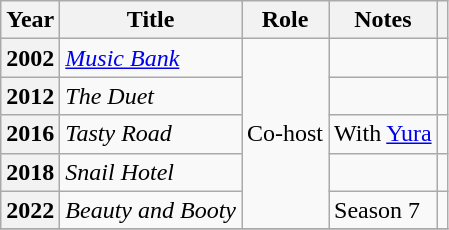<table class="wikitable plainrowheaders sortable">
<tr>
<th scope="col">Year</th>
<th scope="col">Title</th>
<th scope="col">Role</th>
<th scope="col">Notes</th>
<th scope="col" class="unsortable"></th>
</tr>
<tr>
<th scope="row">2002</th>
<td><em><a href='#'>Music Bank</a></em></td>
<td rowspan="5">Co-host</td>
<td></td>
<td style="text-align:center"></td>
</tr>
<tr>
<th scope="row">2012</th>
<td><em>The Duet</em></td>
<td></td>
<td style="text-align:center"></td>
</tr>
<tr>
<th scope="row">2016</th>
<td><em>Tasty Road</em></td>
<td>With <a href='#'>Yura</a></td>
<td style="text-align:center"></td>
</tr>
<tr>
<th scope="row">2018</th>
<td><em>Snail Hotel</em></td>
<td></td>
<td style="text-align:center"></td>
</tr>
<tr>
<th scope="row">2022</th>
<td><em>Beauty and Booty</em></td>
<td>Season 7</td>
<td style="text-align:center"></td>
</tr>
<tr>
</tr>
</table>
